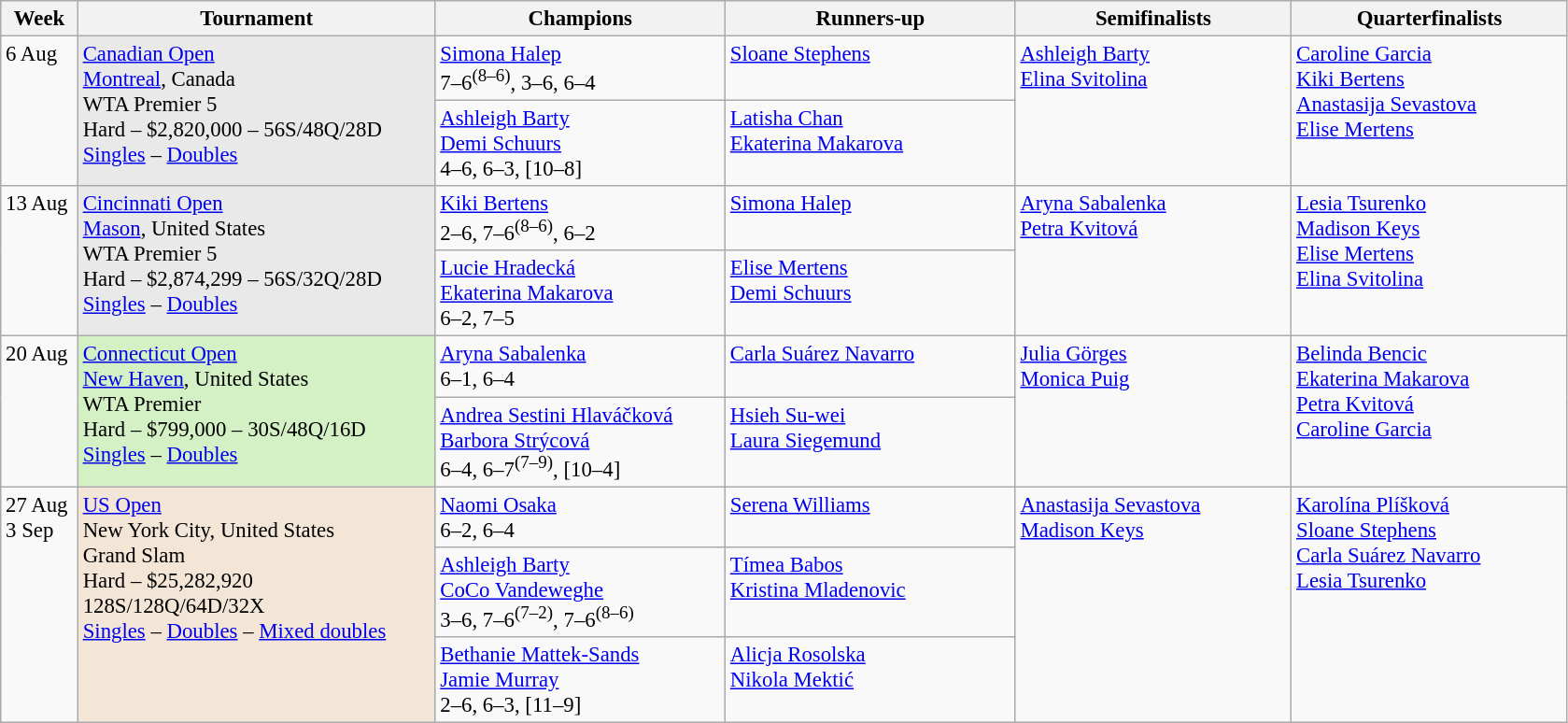<table class=wikitable style=font-size:95%>
<tr>
<th style="width:48px;">Week</th>
<th style="width:248px;">Tournament</th>
<th style="width:200px;">Champions</th>
<th style="width:200px;">Runners-up</th>
<th style="width:190px;">Semifinalists</th>
<th style="width:190px;">Quarterfinalists</th>
</tr>
<tr valign=top>
<td rowspan=2>6 Aug</td>
<td style="background:#E9E9E9;" rowspan="2"><a href='#'>Canadian Open</a><br><a href='#'>Montreal</a>, Canada<br>WTA Premier 5<br>Hard – $2,820,000 – 56S/48Q/28D<br><a href='#'>Singles</a> – <a href='#'>Doubles</a></td>
<td> <a href='#'>Simona Halep</a> <br> 7–6<sup>(8–6)</sup>, 3–6, 6–4</td>
<td> <a href='#'>Sloane Stephens</a></td>
<td rowspan=2> <a href='#'>Ashleigh Barty</a> <br>  <a href='#'>Elina Svitolina</a></td>
<td rowspan=2> <a href='#'>Caroline Garcia</a> <br> <a href='#'>Kiki Bertens</a> <br> <a href='#'>Anastasija Sevastova</a> <br>  <a href='#'>Elise Mertens</a></td>
</tr>
<tr valign=top>
<td> <a href='#'>Ashleigh Barty</a> <br>  <a href='#'>Demi Schuurs</a> <br> 4–6, 6–3, [10–8]</td>
<td> <a href='#'>Latisha Chan</a> <br>  <a href='#'>Ekaterina Makarova</a></td>
</tr>
<tr valign=top>
<td rowspan=2>13 Aug</td>
<td style="background:#E9E9E9;" rowspan="2"><a href='#'>Cincinnati Open</a><br><a href='#'>Mason</a>, United States<br>WTA Premier 5<br>Hard – $2,874,299 – 56S/32Q/28D<br><a href='#'>Singles</a> – <a href='#'>Doubles</a></td>
<td> <a href='#'>Kiki Bertens</a> <br> 2–6, 7–6<sup>(8–6)</sup>, 6–2</td>
<td> <a href='#'>Simona Halep</a></td>
<td rowspan=2> <a href='#'>Aryna Sabalenka</a> <br>  <a href='#'>Petra Kvitová</a></td>
<td rowspan=2> <a href='#'>Lesia Tsurenko</a> <br> <a href='#'>Madison Keys</a> <br> <a href='#'>Elise Mertens</a> <br>  <a href='#'>Elina Svitolina</a></td>
</tr>
<tr valign=top>
<td> <a href='#'>Lucie Hradecká</a> <br>  <a href='#'>Ekaterina Makarova</a> <br> 6–2, 7–5</td>
<td> <a href='#'>Elise Mertens</a> <br>  <a href='#'>Demi Schuurs</a></td>
</tr>
<tr valign=top>
<td rowspan=2>20 Aug</td>
<td style="background:#D4F1C5;" rowspan="2"><a href='#'>Connecticut Open</a><br><a href='#'>New Haven</a>, United States<br>WTA Premier<br>Hard – $799,000 – 30S/48Q/16D<br><a href='#'>Singles</a> – <a href='#'>Doubles</a></td>
<td> <a href='#'>Aryna Sabalenka</a> <br> 6–1, 6–4</td>
<td> <a href='#'>Carla Suárez Navarro</a></td>
<td rowspan=2> <a href='#'>Julia Görges</a> <br>  <a href='#'>Monica Puig</a></td>
<td rowspan=2> <a href='#'>Belinda Bencic</a> <br> <a href='#'>Ekaterina Makarova</a> <br> <a href='#'>Petra Kvitová</a> <br>  <a href='#'>Caroline Garcia</a></td>
</tr>
<tr valign=top>
<td> <a href='#'>Andrea Sestini Hlaváčková</a> <br>  <a href='#'>Barbora Strýcová</a> <br> 6–4, 6–7<sup>(7–9)</sup>, [10–4]</td>
<td> <a href='#'>Hsieh Su-wei</a> <br>  <a href='#'>Laura Siegemund</a></td>
</tr>
<tr valign=top>
<td rowspan=3>27 Aug <br>3 Sep</td>
<td style="background:#F3E6D7;" rowspan="3"><a href='#'>US Open</a><br>New York City, United States<br>Grand Slam<br>Hard – $25,282,920<br>128S/128Q/64D/32X<br><a href='#'>Singles</a> – <a href='#'>Doubles</a> – <a href='#'>Mixed doubles</a></td>
<td> <a href='#'>Naomi Osaka</a> <br> 6–2, 6–4</td>
<td> <a href='#'>Serena Williams</a></td>
<td rowspan=3> <a href='#'>Anastasija Sevastova</a><br> <a href='#'>Madison Keys</a></td>
<td rowspan=3> <a href='#'>Karolína Plíšková</a><br> <a href='#'>Sloane Stephens</a><br>  <a href='#'>Carla Suárez Navarro</a><br> <a href='#'>Lesia Tsurenko</a></td>
</tr>
<tr valign=top>
<td> <a href='#'>Ashleigh Barty</a> <br>  <a href='#'>CoCo Vandeweghe</a> <br> 3–6, 7–6<sup>(7–2)</sup>, 7–6<sup>(8–6)</sup></td>
<td> <a href='#'>Tímea Babos</a> <br>  <a href='#'>Kristina Mladenovic</a></td>
</tr>
<tr valign=top>
<td> <a href='#'>Bethanie Mattek-Sands</a> <br>  <a href='#'>Jamie Murray</a> <br> 2–6, 6–3, [11–9]</td>
<td> <a href='#'>Alicja Rosolska</a> <br>  <a href='#'>Nikola Mektić</a></td>
</tr>
</table>
